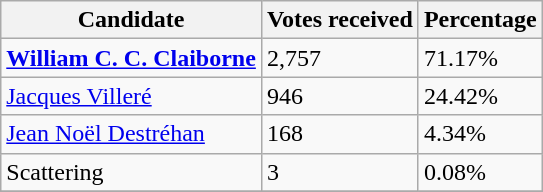<table class="wikitable">
<tr>
<th>Candidate</th>
<th>Votes received</th>
<th>Percentage</th>
</tr>
<tr>
<td><strong><a href='#'>William C. C. Claiborne</a></strong></td>
<td>2,757</td>
<td>71.17%</td>
</tr>
<tr>
<td><a href='#'>Jacques Villeré</a></td>
<td>946</td>
<td>24.42%</td>
</tr>
<tr>
<td><a href='#'>Jean Noël Destréhan</a></td>
<td>168</td>
<td>4.34%</td>
</tr>
<tr>
<td>Scattering</td>
<td>3</td>
<td>0.08%</td>
</tr>
<tr>
</tr>
</table>
